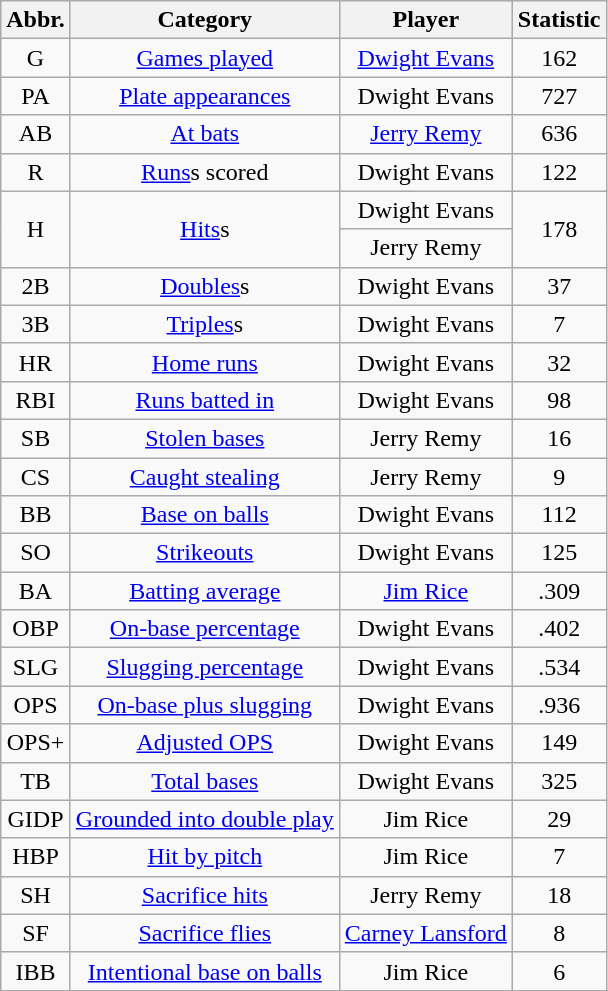<table class="wikitable sortable" style="text-align:center;">
<tr>
<th>Abbr.</th>
<th>Category</th>
<th>Player</th>
<th>Statistic</th>
</tr>
<tr>
<td>G</td>
<td><a href='#'>Games played</a></td>
<td><a href='#'>Dwight Evans</a></td>
<td>162</td>
</tr>
<tr>
<td>PA</td>
<td><a href='#'>Plate appearances</a></td>
<td>Dwight Evans</td>
<td>727</td>
</tr>
<tr>
<td>AB</td>
<td><a href='#'>At bats</a></td>
<td><a href='#'>Jerry Remy</a></td>
<td>636</td>
</tr>
<tr>
<td>R</td>
<td><a href='#'>Runs</a>s scored</td>
<td>Dwight Evans</td>
<td>122</td>
</tr>
<tr>
<td rowspan=2>H</td>
<td rowspan=2><a href='#'>Hits</a>s</td>
<td>Dwight Evans</td>
<td rowspan=2>178</td>
</tr>
<tr>
<td>Jerry Remy</td>
</tr>
<tr>
<td>2B</td>
<td><a href='#'>Doubles</a>s</td>
<td>Dwight Evans</td>
<td>37</td>
</tr>
<tr>
<td>3B</td>
<td><a href='#'>Triples</a>s</td>
<td>Dwight Evans</td>
<td>7</td>
</tr>
<tr>
<td>HR</td>
<td><a href='#'>Home runs</a></td>
<td>Dwight Evans</td>
<td>32</td>
</tr>
<tr>
<td>RBI</td>
<td><a href='#'>Runs batted in</a></td>
<td>Dwight Evans</td>
<td>98</td>
</tr>
<tr>
<td>SB</td>
<td><a href='#'>Stolen bases</a></td>
<td>Jerry Remy</td>
<td>16</td>
</tr>
<tr>
<td>CS</td>
<td><a href='#'>Caught stealing</a></td>
<td>Jerry Remy</td>
<td>9</td>
</tr>
<tr>
<td>BB</td>
<td><a href='#'>Base on balls</a></td>
<td>Dwight Evans</td>
<td>112</td>
</tr>
<tr>
<td>SO</td>
<td><a href='#'>Strikeouts</a></td>
<td>Dwight Evans</td>
<td>125</td>
</tr>
<tr>
<td>BA</td>
<td><a href='#'>Batting average</a></td>
<td><a href='#'>Jim Rice</a></td>
<td>.309</td>
</tr>
<tr>
<td>OBP</td>
<td><a href='#'>On-base percentage</a></td>
<td>Dwight Evans</td>
<td>.402</td>
</tr>
<tr>
<td>SLG</td>
<td><a href='#'>Slugging percentage</a></td>
<td>Dwight Evans</td>
<td>.534</td>
</tr>
<tr>
<td>OPS</td>
<td><a href='#'>On-base plus slugging</a></td>
<td>Dwight Evans</td>
<td>.936</td>
</tr>
<tr>
<td>OPS+</td>
<td><a href='#'>Adjusted OPS</a></td>
<td>Dwight Evans</td>
<td>149</td>
</tr>
<tr>
<td>TB</td>
<td><a href='#'>Total bases</a></td>
<td>Dwight Evans</td>
<td>325</td>
</tr>
<tr>
<td>GIDP</td>
<td><a href='#'>Grounded into double play</a></td>
<td>Jim Rice</td>
<td>29</td>
</tr>
<tr>
<td>HBP</td>
<td><a href='#'>Hit by pitch</a></td>
<td>Jim Rice</td>
<td>7</td>
</tr>
<tr>
<td>SH</td>
<td><a href='#'>Sacrifice hits</a></td>
<td>Jerry Remy</td>
<td>18</td>
</tr>
<tr>
<td>SF</td>
<td><a href='#'>Sacrifice flies</a></td>
<td><a href='#'>Carney Lansford</a></td>
<td>8</td>
</tr>
<tr>
<td>IBB</td>
<td><a href='#'>Intentional base on balls</a></td>
<td>Jim Rice</td>
<td>6</td>
</tr>
</table>
